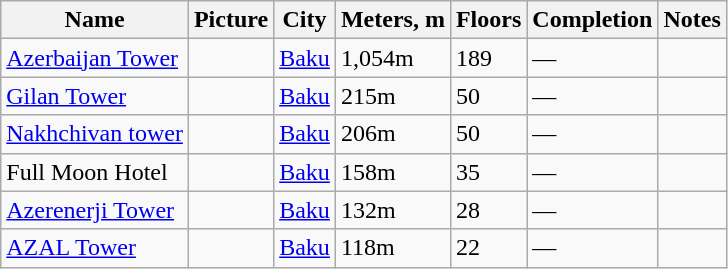<table class="wikitable sortable">
<tr>
<th>Name</th>
<th class="unsortable">Picture</th>
<th>City</th>
<th>Meters, m</th>
<th>Floors</th>
<th>Completion</th>
<th class="unsortable">Notes</th>
</tr>
<tr>
<td><a href='#'>Azerbaijan Tower</a></td>
<td></td>
<td><a href='#'>Baku</a></td>
<td>1,054m</td>
<td>189</td>
<td>—</td>
<td></td>
</tr>
<tr>
<td><a href='#'>Gilan Tower</a></td>
<td></td>
<td><a href='#'>Baku</a></td>
<td>215m</td>
<td>50</td>
<td>—</td>
<td></td>
</tr>
<tr>
<td><a href='#'>Nakhchivan tower</a></td>
<td></td>
<td><a href='#'>Baku</a></td>
<td>206m</td>
<td>50</td>
<td>—</td>
<td></td>
</tr>
<tr>
<td>Full Moon Hotel</td>
<td></td>
<td><a href='#'>Baku</a></td>
<td>158m</td>
<td>35</td>
<td>—</td>
<td></td>
</tr>
<tr>
<td><a href='#'>Azerenerji Tower</a></td>
<td></td>
<td><a href='#'>Baku</a></td>
<td>132m</td>
<td>28</td>
<td>—</td>
<td></td>
</tr>
<tr>
<td><a href='#'>AZAL Tower</a></td>
<td></td>
<td><a href='#'>Baku</a></td>
<td>118m</td>
<td>22</td>
<td>—</td>
<td></td>
</tr>
</table>
